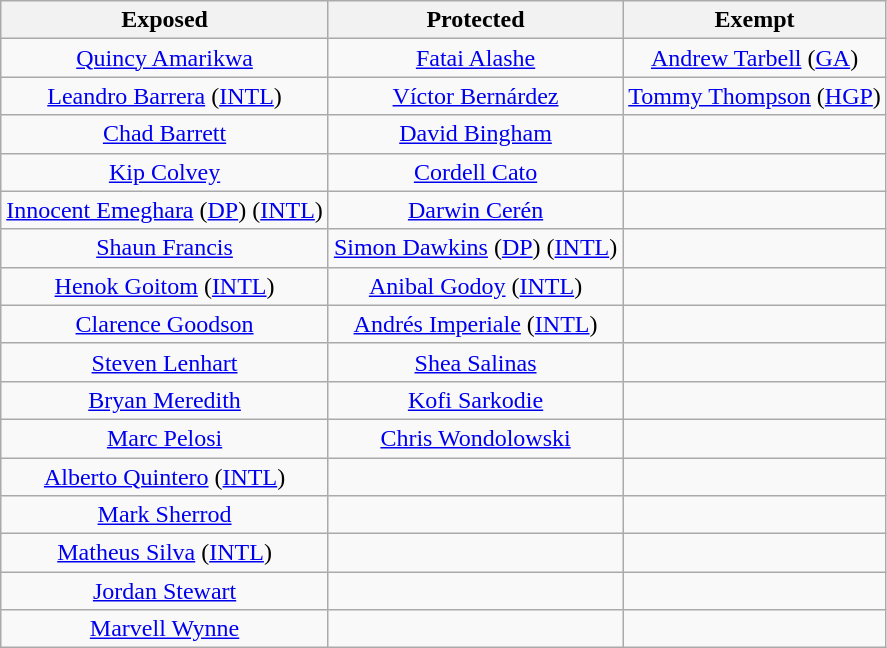<table class="wikitable" style="text-align:center">
<tr>
<th>Exposed</th>
<th>Protected</th>
<th>Exempt</th>
</tr>
<tr>
<td><a href='#'>Quincy Amarikwa</a></td>
<td><a href='#'>Fatai Alashe</a></td>
<td><a href='#'>Andrew Tarbell</a> (<a href='#'>GA</a>)</td>
</tr>
<tr>
<td><a href='#'>Leandro Barrera</a> (<a href='#'>INTL</a>)</td>
<td><a href='#'>Víctor Bernárdez</a></td>
<td><a href='#'>Tommy Thompson</a> (<a href='#'>HGP</a>)</td>
</tr>
<tr>
<td><a href='#'>Chad Barrett</a></td>
<td><a href='#'>David Bingham</a></td>
<td></td>
</tr>
<tr>
<td><a href='#'>Kip Colvey</a></td>
<td><a href='#'>Cordell Cato</a></td>
<td></td>
</tr>
<tr>
<td><a href='#'>Innocent Emeghara</a> (<a href='#'>DP</a>) (<a href='#'>INTL</a>)</td>
<td><a href='#'>Darwin Cerén</a></td>
<td></td>
</tr>
<tr>
<td><a href='#'>Shaun Francis</a></td>
<td><a href='#'>Simon Dawkins</a> (<a href='#'>DP</a>) (<a href='#'>INTL</a>)</td>
<td></td>
</tr>
<tr>
<td><a href='#'>Henok Goitom</a> (<a href='#'>INTL</a>)</td>
<td><a href='#'>Anibal Godoy</a> (<a href='#'>INTL</a>)</td>
<td></td>
</tr>
<tr>
<td><a href='#'>Clarence Goodson</a></td>
<td><a href='#'>Andrés Imperiale</a> (<a href='#'>INTL</a>)</td>
<td></td>
</tr>
<tr>
<td><a href='#'>Steven Lenhart</a></td>
<td><a href='#'>Shea Salinas</a></td>
<td></td>
</tr>
<tr>
<td><a href='#'>Bryan Meredith</a></td>
<td><a href='#'>Kofi Sarkodie</a></td>
<td></td>
</tr>
<tr>
<td><a href='#'>Marc Pelosi</a></td>
<td><a href='#'>Chris Wondolowski</a></td>
<td></td>
</tr>
<tr>
<td><a href='#'>Alberto Quintero</a> (<a href='#'>INTL</a>)</td>
<td></td>
<td></td>
</tr>
<tr>
<td><a href='#'>Mark Sherrod</a></td>
<td></td>
<td></td>
</tr>
<tr>
<td><a href='#'>Matheus Silva</a> (<a href='#'>INTL</a>)</td>
<td></td>
<td></td>
</tr>
<tr>
<td><a href='#'>Jordan Stewart</a></td>
<td></td>
<td></td>
</tr>
<tr>
<td><a href='#'>Marvell Wynne</a></td>
<td></td>
<td></td>
</tr>
</table>
